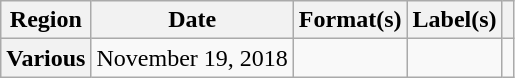<table class="wikitable plainrowheaders">
<tr>
<th scope="col">Region</th>
<th scope="col">Date</th>
<th scope="col">Format(s)</th>
<th scope="col">Label(s)</th>
<th scope="col"></th>
</tr>
<tr>
<th scope="row">Various</th>
<td>November 19, 2018</td>
<td></td>
<td></td>
<td style="text-align:center;"></td>
</tr>
</table>
